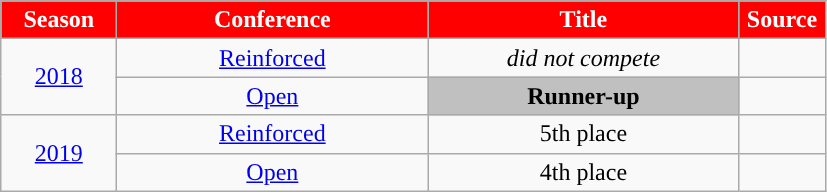<table class="wikitable">
<tr>
<th width=70px style="background:red; color:white; text-align: center"><strong>Season</strong></th>
<th width=200px style="background:red; color:white;">Conference</th>
<th width=200px style="background:red; color:white;">Title</th>
<th width=50px style="background:red; color:white;">Source</th>
</tr>
<tr align=center>
<td rowspan=2><a href='#'>2018</a></td>
<td><a href='#'>Reinforced</a></td>
<td><em>did not compete</em></td>
<td></td>
</tr>
<tr align=center>
<td><a href='#'>Open</a></td>
<td style="background:silver"><strong>Runner-up</strong></td>
<td></td>
</tr>
<tr align=center>
<td rowspan=2><a href='#'>2019</a></td>
<td><a href='#'>Reinforced</a></td>
<td>5th place</td>
<td></td>
</tr>
<tr align=center>
<td><a href='#'>Open</a></td>
<td>4th place</td>
<td></td>
</tr>
</table>
